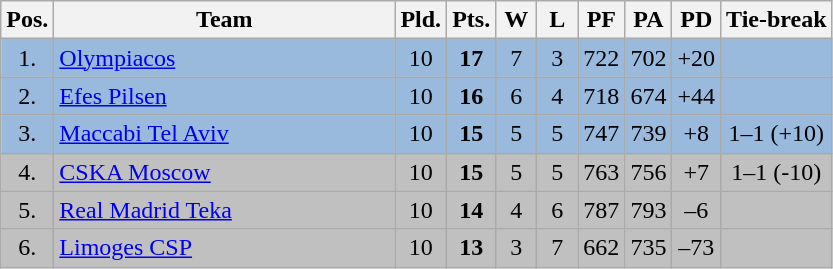<table class="wikitable" style="text-align:center">
<tr>
<th width=15>Pos.</th>
<th width=220>Team</th>
<th width=20>Pld.</th>
<th width=20>Pts.</th>
<th width=20>W</th>
<th width=20>L</th>
<th width=20>PF</th>
<th width=20>PA</th>
<th width=20>PD</th>
<th>Tie-break</th>
</tr>
<tr style="background: #99BADD;">
<td>1.</td>
<td align=left> <a href='#'>Olympiacos</a></td>
<td>10</td>
<td><strong>17</strong></td>
<td>7</td>
<td>3</td>
<td>722</td>
<td>702</td>
<td>+20</td>
<td></td>
</tr>
<tr style="background: #99BADD;">
<td>2.</td>
<td align=left> <a href='#'>Efes Pilsen</a></td>
<td>10</td>
<td><strong>16</strong></td>
<td>6</td>
<td>4</td>
<td>718</td>
<td>674</td>
<td>+44</td>
<td></td>
</tr>
<tr style="background: #99BADD;">
<td>3.</td>
<td align=left> <a href='#'>Maccabi Tel Aviv</a></td>
<td>10</td>
<td><strong>15</strong></td>
<td>5</td>
<td>5</td>
<td>747</td>
<td>739</td>
<td>+8</td>
<td>1–1 (+10)</td>
</tr>
<tr style="background: silver;">
<td>4.</td>
<td align=left> <a href='#'>CSKA Moscow</a></td>
<td>10</td>
<td><strong>15</strong></td>
<td>5</td>
<td>5</td>
<td>763</td>
<td>756</td>
<td>+7</td>
<td>1–1 (-10)</td>
</tr>
<tr style="background: silver;">
<td>5.</td>
<td align=left> <a href='#'>Real Madrid Teka</a></td>
<td>10</td>
<td><strong>14</strong></td>
<td>4</td>
<td>6</td>
<td>787</td>
<td>793</td>
<td>–6</td>
<td></td>
</tr>
<tr style="background: silver;">
<td>6.</td>
<td align=left> <a href='#'>Limoges CSP</a></td>
<td>10</td>
<td><strong>13</strong></td>
<td>3</td>
<td>7</td>
<td>662</td>
<td>735</td>
<td>–73</td>
<td></td>
</tr>
</table>
